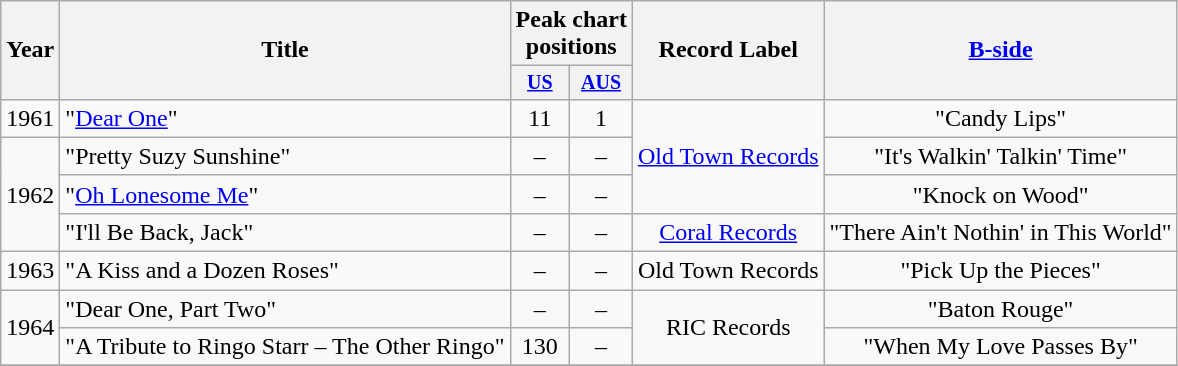<table class="wikitable" style=text-align:center;>
<tr>
<th rowspan="2">Year</th>
<th rowspan="2">Title</th>
<th colspan="2">Peak chart<br>positions</th>
<th rowspan="2">Record Label</th>
<th rowspan="2"><a href='#'>B-side</a></th>
</tr>
<tr style="font-size:smaller;">
<th align=centre><a href='#'>US</a></th>
<th align=centre><a href='#'>AUS</a></th>
</tr>
<tr>
<td rowspan="1">1961</td>
<td align=left>"<a href='#'>Dear One</a>"</td>
<td>11</td>
<td>1</td>
<td rowspan="3"><a href='#'>Old Town Records</a></td>
<td>"Candy Lips"</td>
</tr>
<tr>
<td rowspan="3">1962</td>
<td align=left>"Pretty Suzy Sunshine"</td>
<td>–</td>
<td>–</td>
<td>"It's Walkin' Talkin' Time"</td>
</tr>
<tr>
<td align=left>"<a href='#'>Oh Lonesome Me</a>"</td>
<td>–</td>
<td>–</td>
<td>"Knock on Wood"</td>
</tr>
<tr>
<td align=left>"I'll Be Back, Jack"</td>
<td>–</td>
<td>–</td>
<td rowspan="1"><a href='#'>Coral Records</a></td>
<td>"There Ain't Nothin' in This World"</td>
</tr>
<tr>
<td rowspan="1">1963</td>
<td align=left>"A Kiss and a Dozen Roses"</td>
<td>–</td>
<td>–</td>
<td rowspan="1">Old Town Records</td>
<td>"Pick Up the Pieces"</td>
</tr>
<tr>
<td rowspan="2">1964</td>
<td align=left>"Dear One, Part Two"</td>
<td>–</td>
<td>–</td>
<td rowspan="2">RIC Records</td>
<td>"Baton Rouge"</td>
</tr>
<tr>
<td align=left>"A Tribute to Ringo Starr – The Other Ringo"</td>
<td>130</td>
<td>–</td>
<td>"When My Love Passes By"</td>
</tr>
<tr>
</tr>
</table>
